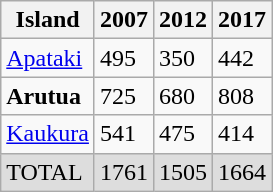<table class="wikitable sortable" border="1" align=center>
<tr>
<th>Island</th>
<th>2007</th>
<th>2012</th>
<th>2017</th>
</tr>
<tr>
<td><a href='#'>Apataki</a></td>
<td>495</td>
<td>350</td>
<td>442</td>
</tr>
<tr>
<td><strong>Arutua</strong></td>
<td>725</td>
<td>680</td>
<td>808</td>
</tr>
<tr>
<td><a href='#'>Kaukura</a></td>
<td>541</td>
<td>475</td>
<td>414</td>
</tr>
<tr style="background: #DDDDDD;">
<td>TOTAL</td>
<td>1761</td>
<td>1505</td>
<td>1664</td>
</tr>
</table>
